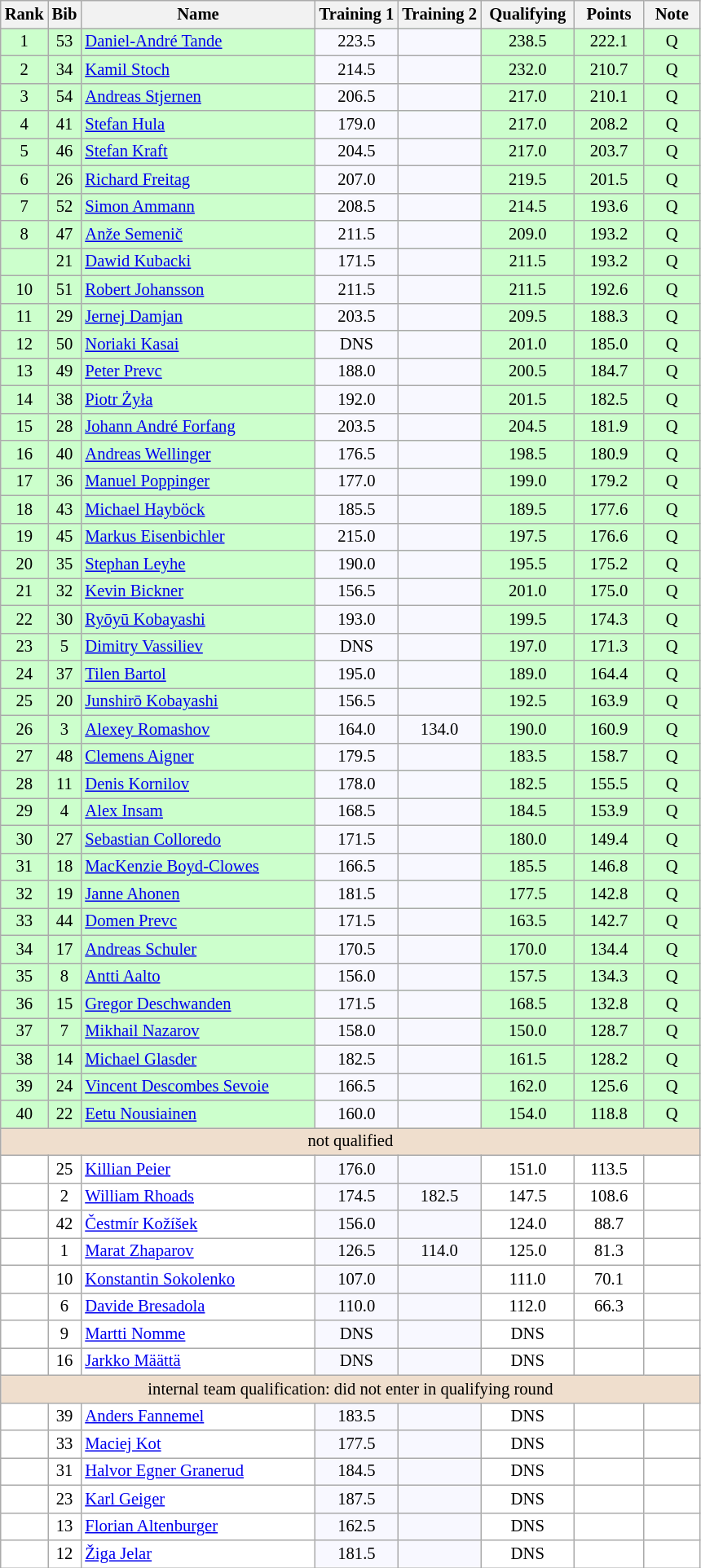<table class="wikitable plainrowheaders" style="background:#fff; font-size:86%; line-height:16px; border:grey solid 1px; border-collapse:collapse;">
<tr>
<th>Rank</th>
<th>Bib</th>
<th width=185>Name</th>
<th>Training 1</th>
<th>Training 2</th>
<th width=70>Qualifying</th>
<th width=50>Points</th>
<th width=40>Note</th>
</tr>
<tr bgcolor=ccffcc align=center>
<td>1</td>
<td>53</td>
<td align=left> <a href='#'>Daniel-André Tande</a></td>
<td bgcolor=#F8F8FF>223.5</td>
<td bgcolor=#F8F8FF></td>
<td>238.5</td>
<td>222.1</td>
<td>Q</td>
</tr>
<tr bgcolor=ccffcc align=center>
<td>2</td>
<td>34</td>
<td align=left> <a href='#'>Kamil Stoch</a></td>
<td bgcolor=#F8F8FF>214.5</td>
<td bgcolor=#F8F8FF></td>
<td>232.0</td>
<td>210.7</td>
<td>Q</td>
</tr>
<tr bgcolor=ccffcc align=center>
<td>3</td>
<td>54</td>
<td align=left> <a href='#'>Andreas Stjernen</a></td>
<td bgcolor=#F8F8FF>206.5</td>
<td bgcolor=#F8F8FF></td>
<td>217.0</td>
<td>210.1</td>
<td>Q</td>
</tr>
<tr bgcolor=ccffcc align=center>
<td>4</td>
<td>41</td>
<td align=left> <a href='#'>Stefan Hula</a></td>
<td bgcolor=#F8F8FF>179.0</td>
<td bgcolor=#F8F8FF></td>
<td>217.0</td>
<td>208.2</td>
<td>Q</td>
</tr>
<tr bgcolor=ccffcc align=center>
<td>5</td>
<td>46</td>
<td align=left> <a href='#'>Stefan Kraft</a></td>
<td bgcolor=#F8F8FF>204.5</td>
<td bgcolor=#F8F8FF></td>
<td>217.0</td>
<td>203.7</td>
<td>Q</td>
</tr>
<tr bgcolor=ccffcc align=center>
<td>6</td>
<td>26</td>
<td align=left> <a href='#'>Richard Freitag</a></td>
<td bgcolor=#F8F8FF>207.0</td>
<td bgcolor=#F8F8FF></td>
<td>219.5</td>
<td>201.5</td>
<td>Q</td>
</tr>
<tr bgcolor=ccffcc align=center>
<td>7</td>
<td>52</td>
<td align=left> <a href='#'>Simon Ammann</a></td>
<td bgcolor=#F8F8FF>208.5</td>
<td bgcolor=#F8F8FF></td>
<td>214.5</td>
<td>193.6</td>
<td>Q</td>
</tr>
<tr bgcolor=ccffcc align=center>
<td>8</td>
<td>47</td>
<td align=left> <a href='#'>Anže Semenič</a></td>
<td bgcolor=#F8F8FF>211.5</td>
<td bgcolor=#F8F8FF></td>
<td>209.0</td>
<td>193.2</td>
<td>Q</td>
</tr>
<tr bgcolor=ccffcc align=center>
<td></td>
<td>21</td>
<td align=left> <a href='#'>Dawid Kubacki</a></td>
<td bgcolor=#F8F8FF>171.5</td>
<td bgcolor=#F8F8FF></td>
<td>211.5</td>
<td>193.2</td>
<td>Q</td>
</tr>
<tr bgcolor=ccffcc align=center>
<td>10</td>
<td>51</td>
<td align=left> <a href='#'>Robert Johansson</a></td>
<td bgcolor=#F8F8FF>211.5</td>
<td bgcolor=#F8F8FF></td>
<td>211.5</td>
<td>192.6</td>
<td>Q</td>
</tr>
<tr bgcolor=ccffcc align=center>
<td>11</td>
<td>29</td>
<td align=left> <a href='#'>Jernej Damjan</a></td>
<td bgcolor=#F8F8FF>203.5</td>
<td bgcolor=#F8F8FF></td>
<td>209.5</td>
<td>188.3</td>
<td>Q</td>
</tr>
<tr bgcolor=ccffcc align=center>
<td>12</td>
<td>50</td>
<td align=left> <a href='#'>Noriaki Kasai</a></td>
<td bgcolor=#F8F8FF>DNS</td>
<td bgcolor=#F8F8FF></td>
<td>201.0</td>
<td>185.0</td>
<td>Q</td>
</tr>
<tr bgcolor=ccffcc align=center>
<td>13</td>
<td>49</td>
<td align=left> <a href='#'>Peter Prevc</a></td>
<td bgcolor=#F8F8FF>188.0</td>
<td bgcolor=#F8F8FF></td>
<td>200.5</td>
<td>184.7</td>
<td>Q</td>
</tr>
<tr bgcolor=ccffcc align=center>
<td>14</td>
<td>38</td>
<td align=left> <a href='#'>Piotr Żyła</a></td>
<td bgcolor=#F8F8FF>192.0</td>
<td bgcolor=#F8F8FF></td>
<td>201.5</td>
<td>182.5</td>
<td>Q</td>
</tr>
<tr bgcolor=ccffcc align=center>
<td>15</td>
<td>28</td>
<td align=left> <a href='#'>Johann André Forfang</a></td>
<td bgcolor=#F8F8FF>203.5</td>
<td bgcolor=#F8F8FF></td>
<td>204.5</td>
<td>181.9</td>
<td>Q</td>
</tr>
<tr bgcolor=ccffcc align=center>
<td>16</td>
<td>40</td>
<td align=left> <a href='#'>Andreas Wellinger</a></td>
<td bgcolor=#F8F8FF>176.5</td>
<td bgcolor=#F8F8FF></td>
<td>198.5</td>
<td>180.9</td>
<td>Q</td>
</tr>
<tr bgcolor=ccffcc align=center>
<td>17</td>
<td>36</td>
<td align=left> <a href='#'>Manuel Poppinger</a></td>
<td bgcolor=#F8F8FF>177.0</td>
<td bgcolor=#F8F8FF></td>
<td>199.0</td>
<td>179.2</td>
<td>Q</td>
</tr>
<tr bgcolor=ccffcc align=center>
<td>18</td>
<td>43</td>
<td align=left> <a href='#'>Michael Hayböck</a></td>
<td bgcolor=#F8F8FF>185.5</td>
<td bgcolor=#F8F8FF></td>
<td>189.5</td>
<td>177.6</td>
<td>Q</td>
</tr>
<tr bgcolor=ccffcc align=center>
<td>19</td>
<td>45</td>
<td align=left> <a href='#'>Markus Eisenbichler</a></td>
<td bgcolor=#F8F8FF>215.0</td>
<td bgcolor=#F8F8FF></td>
<td>197.5</td>
<td>176.6</td>
<td>Q</td>
</tr>
<tr bgcolor=ccffcc align=center>
<td>20</td>
<td>35</td>
<td align=left> <a href='#'>Stephan Leyhe</a></td>
<td bgcolor=#F8F8FF>190.0</td>
<td bgcolor=#F8F8FF></td>
<td>195.5</td>
<td>175.2</td>
<td>Q</td>
</tr>
<tr bgcolor=ccffcc align=center>
<td>21</td>
<td>32</td>
<td align=left> <a href='#'>Kevin Bickner</a></td>
<td bgcolor=#F8F8FF>156.5</td>
<td bgcolor=#F8F8FF></td>
<td>201.0</td>
<td>175.0</td>
<td>Q</td>
</tr>
<tr bgcolor=ccffcc align=center>
<td>22</td>
<td>30</td>
<td align=left> <a href='#'>Ryōyū Kobayashi</a></td>
<td bgcolor=#F8F8FF>193.0</td>
<td bgcolor=#F8F8FF></td>
<td>199.5</td>
<td>174.3</td>
<td>Q</td>
</tr>
<tr bgcolor=ccffcc align=center>
<td>23</td>
<td>5</td>
<td align=left> <a href='#'>Dimitry Vassiliev</a></td>
<td bgcolor=#F8F8FF>DNS</td>
<td bgcolor=#F8F8FF></td>
<td>197.0</td>
<td>171.3</td>
<td>Q</td>
</tr>
<tr bgcolor=ccffcc align=center>
<td>24</td>
<td>37</td>
<td align=left> <a href='#'>Tilen Bartol</a></td>
<td bgcolor=#F8F8FF>195.0</td>
<td bgcolor=#F8F8FF></td>
<td>189.0</td>
<td>164.4</td>
<td>Q</td>
</tr>
<tr bgcolor=ccffcc align=center>
<td>25</td>
<td>20</td>
<td align=left> <a href='#'>Junshirō Kobayashi</a></td>
<td bgcolor=#F8F8FF>156.5</td>
<td bgcolor=#F8F8FF></td>
<td>192.5</td>
<td>163.9</td>
<td>Q</td>
</tr>
<tr bgcolor=ccffcc align=center>
<td>26</td>
<td>3</td>
<td align=left> <a href='#'>Alexey Romashov</a></td>
<td bgcolor=#F8F8FF>164.0</td>
<td bgcolor=#F8F8FF>134.0</td>
<td>190.0</td>
<td>160.9</td>
<td>Q</td>
</tr>
<tr bgcolor=ccffcc align=center>
<td>27</td>
<td>48</td>
<td align=left> <a href='#'>Clemens Aigner</a></td>
<td bgcolor=#F8F8FF>179.5</td>
<td bgcolor=#F8F8FF></td>
<td>183.5</td>
<td>158.7</td>
<td>Q</td>
</tr>
<tr bgcolor=ccffcc align=center>
<td>28</td>
<td>11</td>
<td align=left> <a href='#'>Denis Kornilov</a></td>
<td bgcolor=#F8F8FF>178.0</td>
<td bgcolor=#F8F8FF></td>
<td>182.5</td>
<td>155.5</td>
<td>Q</td>
</tr>
<tr bgcolor=ccffcc align=center>
<td>29</td>
<td>4</td>
<td align=left> <a href='#'>Alex Insam</a></td>
<td bgcolor=#F8F8FF>168.5</td>
<td bgcolor=#F8F8FF></td>
<td>184.5</td>
<td>153.9</td>
<td>Q</td>
</tr>
<tr bgcolor=ccffcc align=center>
<td>30</td>
<td>27</td>
<td align=left> <a href='#'>Sebastian Colloredo</a></td>
<td bgcolor=#F8F8FF>171.5</td>
<td bgcolor=#F8F8FF></td>
<td>180.0</td>
<td>149.4</td>
<td>Q</td>
</tr>
<tr bgcolor=ccffcc align=center>
<td>31</td>
<td>18</td>
<td align=left> <a href='#'>MacKenzie Boyd-Clowes</a></td>
<td bgcolor=#F8F8FF>166.5</td>
<td bgcolor=#F8F8FF></td>
<td>185.5</td>
<td>146.8</td>
<td>Q</td>
</tr>
<tr bgcolor=ccffcc align=center>
<td>32</td>
<td>19</td>
<td align=left> <a href='#'>Janne Ahonen</a></td>
<td bgcolor=#F8F8FF>181.5</td>
<td bgcolor=#F8F8FF></td>
<td>177.5</td>
<td>142.8</td>
<td>Q</td>
</tr>
<tr bgcolor=ccffcc align=center>
<td>33</td>
<td>44</td>
<td align=left> <a href='#'>Domen Prevc</a></td>
<td bgcolor=#F8F8FF>171.5</td>
<td bgcolor=#F8F8FF></td>
<td>163.5</td>
<td>142.7</td>
<td>Q</td>
</tr>
<tr bgcolor=ccffcc align=center>
<td>34</td>
<td>17</td>
<td align=left> <a href='#'>Andreas Schuler</a></td>
<td bgcolor=#F8F8FF>170.5</td>
<td bgcolor=#F8F8FF></td>
<td>170.0</td>
<td>134.4</td>
<td>Q</td>
</tr>
<tr bgcolor=ccffcc align=center>
<td>35</td>
<td>8</td>
<td align=left> <a href='#'>Antti Aalto</a></td>
<td bgcolor=#F8F8FF>156.0</td>
<td bgcolor=#F8F8FF></td>
<td>157.5</td>
<td>134.3</td>
<td>Q</td>
</tr>
<tr bgcolor=ccffcc align=center>
<td>36</td>
<td>15</td>
<td align=left> <a href='#'>Gregor Deschwanden</a></td>
<td bgcolor=#F8F8FF>171.5</td>
<td bgcolor=#F8F8FF></td>
<td>168.5</td>
<td>132.8</td>
<td>Q</td>
</tr>
<tr bgcolor=ccffcc align=center>
<td>37</td>
<td>7</td>
<td align=left> <a href='#'>Mikhail Nazarov</a></td>
<td bgcolor=#F8F8FF>158.0</td>
<td bgcolor=#F8F8FF></td>
<td>150.0</td>
<td>128.7</td>
<td>Q</td>
</tr>
<tr bgcolor=ccffcc align=center>
<td>38</td>
<td>14</td>
<td align=left> <a href='#'>Michael Glasder</a></td>
<td bgcolor=#F8F8FF>182.5</td>
<td bgcolor=#F8F8FF></td>
<td>161.5</td>
<td>128.2</td>
<td>Q</td>
</tr>
<tr bgcolor=ccffcc align=center>
<td>39</td>
<td>24</td>
<td align=left> <a href='#'>Vincent Descombes Sevoie</a></td>
<td bgcolor=#F8F8FF>166.5</td>
<td bgcolor=#F8F8FF></td>
<td>162.0</td>
<td>125.6</td>
<td>Q</td>
</tr>
<tr bgcolor=ccffcc align=center>
<td>40</td>
<td>22</td>
<td align=left> <a href='#'>Eetu Nousiainen</a></td>
<td bgcolor=#F8F8FF>160.0</td>
<td bgcolor=#F8F8FF></td>
<td>154.0</td>
<td>118.8</td>
<td>Q</td>
</tr>
<tr>
<td colspan=10 bgcolor=EFDECD align=center>not qualified</td>
</tr>
<tr align=center>
<td></td>
<td>25</td>
<td align=left> <a href='#'>Killian Peier</a></td>
<td bgcolor=#F8F8FF>176.0</td>
<td bgcolor=#F8F8FF></td>
<td>151.0</td>
<td>113.5</td>
<td></td>
</tr>
<tr align=center>
<td></td>
<td>2</td>
<td align=left> <a href='#'>William Rhoads</a></td>
<td bgcolor=#F8F8FF>174.5</td>
<td bgcolor=#F8F8FF>182.5</td>
<td>147.5</td>
<td>108.6</td>
<td></td>
</tr>
<tr align=center>
<td></td>
<td>42</td>
<td align=left> <a href='#'>Čestmír Kožíšek</a></td>
<td bgcolor=#F8F8FF>156.0</td>
<td bgcolor=#F8F8FF></td>
<td>124.0</td>
<td>88.7</td>
<td></td>
</tr>
<tr align=center>
<td></td>
<td>1</td>
<td align=left> <a href='#'>Marat Zhaparov</a></td>
<td bgcolor=#F8F8FF>126.5</td>
<td bgcolor=#F8F8FF>114.0</td>
<td>125.0</td>
<td>81.3</td>
<td></td>
</tr>
<tr align=center>
<td></td>
<td>10</td>
<td align=left> <a href='#'>Konstantin Sokolenko</a></td>
<td bgcolor=#F8F8FF>107.0</td>
<td bgcolor=#F8F8FF></td>
<td>111.0</td>
<td>70.1</td>
<td></td>
</tr>
<tr align=center>
<td></td>
<td>6</td>
<td align=left> <a href='#'>Davide Bresadola</a></td>
<td bgcolor=#F8F8FF>110.0</td>
<td bgcolor=#F8F8FF></td>
<td>112.0</td>
<td>66.3</td>
<td></td>
</tr>
<tr align=center>
<td></td>
<td>9</td>
<td align=left> <a href='#'>Martti Nomme</a></td>
<td bgcolor=#F8F8FF>DNS</td>
<td bgcolor=#F8F8FF></td>
<td>DNS</td>
<td></td>
<td></td>
</tr>
<tr align=center>
<td></td>
<td>16</td>
<td align=left> <a href='#'>Jarkko Määttä</a></td>
<td bgcolor=#F8F8FF>DNS</td>
<td bgcolor=#F8F8FF></td>
<td>DNS</td>
<td></td>
<td></td>
</tr>
<tr>
<td colspan=10 bgcolor=EFDECD align=center>internal team qualification: did not enter in qualifying round</td>
</tr>
<tr align=center>
<td></td>
<td>39</td>
<td align=left> <a href='#'>Anders Fannemel</a></td>
<td bgcolor=#F8F8FF>183.5</td>
<td bgcolor=#F8F8FF></td>
<td>DNS</td>
<td></td>
<td></td>
</tr>
<tr align=center>
<td></td>
<td>33</td>
<td align=left> <a href='#'>Maciej Kot</a></td>
<td bgcolor=#F8F8FF>177.5</td>
<td bgcolor=#F8F8FF></td>
<td>DNS</td>
<td></td>
<td></td>
</tr>
<tr align=center>
<td></td>
<td>31</td>
<td align=left> <a href='#'>Halvor Egner Granerud</a></td>
<td bgcolor=#F8F8FF>184.5</td>
<td bgcolor=#F8F8FF></td>
<td>DNS</td>
<td></td>
<td></td>
</tr>
<tr align=center>
<td></td>
<td>23</td>
<td align=left> <a href='#'>Karl Geiger</a></td>
<td bgcolor=#F8F8FF>187.5</td>
<td bgcolor=#F8F8FF></td>
<td>DNS</td>
<td></td>
<td></td>
</tr>
<tr align=center>
<td></td>
<td>13</td>
<td align=left> <a href='#'>Florian Altenburger</a></td>
<td bgcolor=#F8F8FF>162.5</td>
<td bgcolor=#F8F8FF></td>
<td>DNS</td>
<td></td>
<td></td>
</tr>
<tr align=center>
<td></td>
<td>12</td>
<td align=left> <a href='#'>Žiga Jelar</a></td>
<td bgcolor=#F8F8FF>181.5</td>
<td bgcolor=#F8F8FF></td>
<td>DNS</td>
<td></td>
<td></td>
</tr>
</table>
